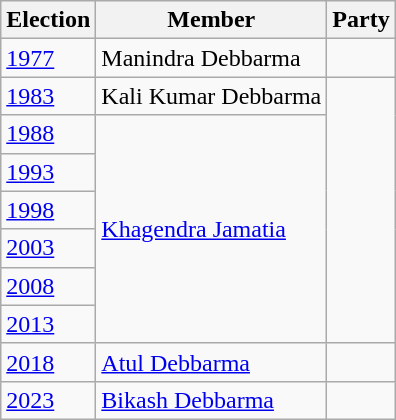<table class="wikitable sortable">
<tr>
<th>Election</th>
<th>Member</th>
<th colspan=2>Party</th>
</tr>
<tr>
<td><a href='#'>1977</a></td>
<td>Manindra Debbarma</td>
<td></td>
</tr>
<tr>
<td><a href='#'>1983</a></td>
<td>Kali Kumar Debbarma</td>
</tr>
<tr>
<td><a href='#'>1988</a></td>
<td rowspan=6><a href='#'>Khagendra Jamatia</a></td>
</tr>
<tr>
<td><a href='#'>1993</a></td>
</tr>
<tr>
<td><a href='#'>1998</a></td>
</tr>
<tr>
<td><a href='#'>2003</a></td>
</tr>
<tr>
<td><a href='#'>2008</a></td>
</tr>
<tr>
<td><a href='#'>2013</a></td>
</tr>
<tr>
<td><a href='#'>2018</a></td>
<td><a href='#'>Atul Debbarma</a></td>
<td></td>
</tr>
<tr>
<td><a href='#'>2023</a></td>
<td><a href='#'>Bikash Debbarma</a></td>
</tr>
</table>
